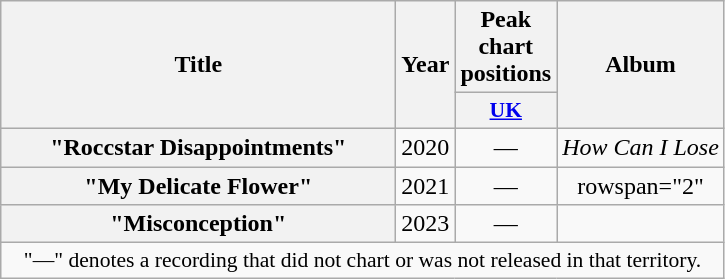<table class="wikitable plainrowheaders" style="text-align:center;">
<tr>
<th scope="col" rowspan="2" style="width:16em;">Title</th>
<th scope="col" rowspan="2">Year</th>
<th scope="col" colspan="1">Peak chart positions</th>
<th scope="col" rowspan="2">Album</th>
</tr>
<tr>
<th scope="col" style="width:3em;font-size:90%;"><a href='#'>UK</a></th>
</tr>
<tr>
<th scope="row">"Roccstar Disappointments" <br></th>
<td>2020</td>
<td>—</td>
<td><em>How Can I Lose</em></td>
</tr>
<tr>
<th scope="row">"My Delicate Flower" <br></th>
<td>2021</td>
<td>—</td>
<td>rowspan="2" </td>
</tr>
<tr>
<th scope="row">"Misconception" <br></th>
<td>2023</td>
<td>—</td>
</tr>
<tr>
<td colspan="14" style="font-size:90%">"—" denotes a recording that did not chart or was not released in that territory.</td>
</tr>
</table>
